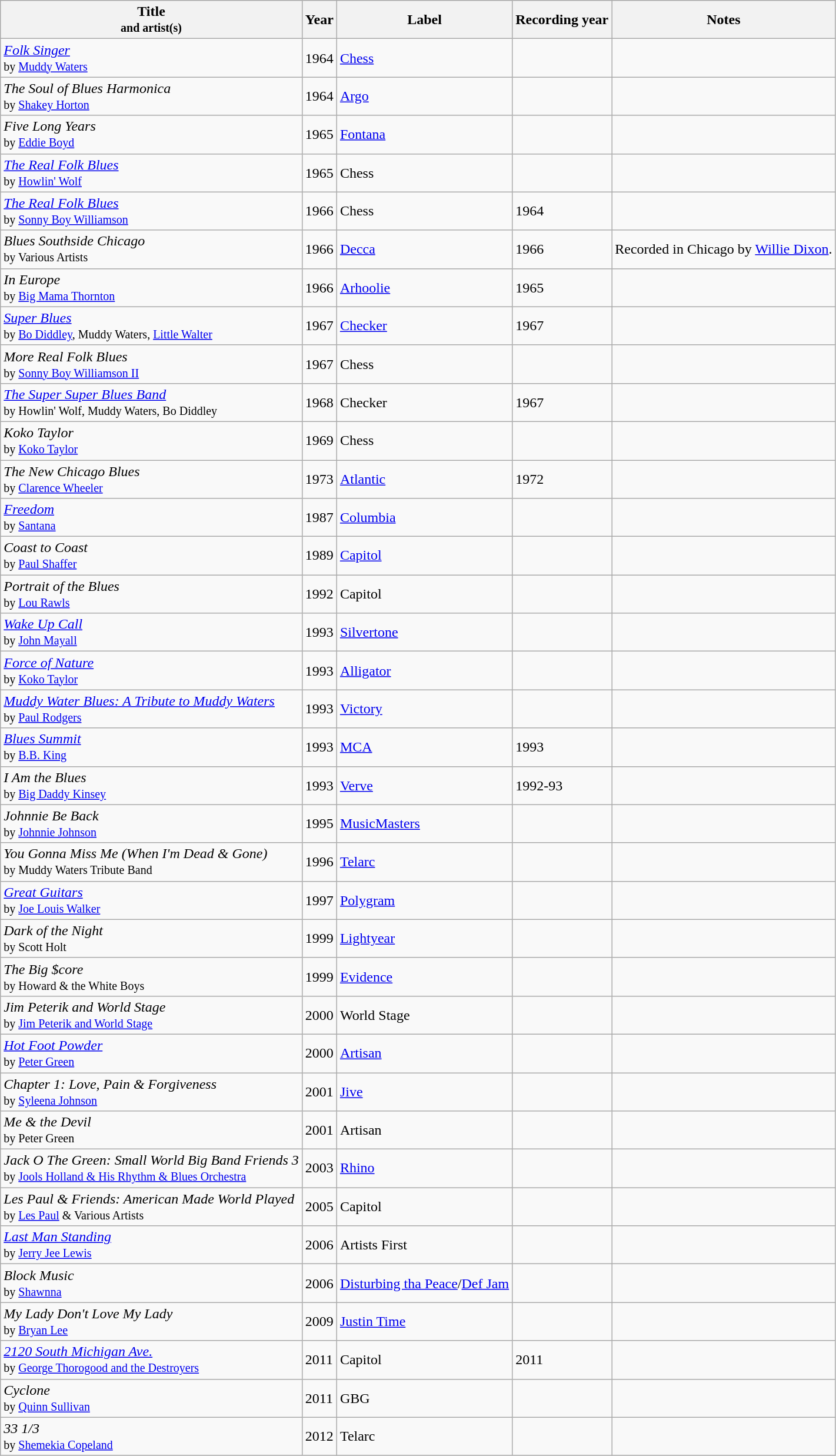<table class="wikitable">
<tr>
<th>Title<br><small>and artist(s)</small></th>
<th>Year</th>
<th>Label</th>
<th>Recording year</th>
<th>Notes</th>
</tr>
<tr>
<td><a href='#'><em>Folk Singer</em></a><br><small>by <a href='#'>Muddy Waters</a></small></td>
<td>1964</td>
<td><a href='#'>Chess</a></td>
<td></td>
<td></td>
</tr>
<tr>
<td><em>The Soul of Blues Harmonica</em><br><small>by <a href='#'>Shakey Horton</a></small></td>
<td>1964</td>
<td><a href='#'>Argo</a></td>
<td></td>
<td></td>
</tr>
<tr>
<td><em>Five Long Years</em><br><small>by <a href='#'>Eddie Boyd</a></small></td>
<td>1965</td>
<td><a href='#'>Fontana</a></td>
<td></td>
<td></td>
</tr>
<tr>
<td><em><a href='#'>The Real Folk Blues</a></em><br><small>by <a href='#'>Howlin' Wolf</a></small></td>
<td>1965</td>
<td>Chess</td>
<td></td>
<td></td>
</tr>
<tr>
<td><em><a href='#'>The Real Folk Blues</a></em><br><small>by <a href='#'>Sonny Boy Williamson</a></small></td>
<td>1966</td>
<td>Chess</td>
<td>1964</td>
<td></td>
</tr>
<tr>
<td><em>Blues Southside Chicago</em><br><small>by Various Artists</small></td>
<td>1966</td>
<td><a href='#'>Decca</a></td>
<td>1966</td>
<td>Recorded in Chicago by <a href='#'>Willie Dixon</a>.</td>
</tr>
<tr>
<td><em>In Europe</em><br><small>by <a href='#'>Big Mama Thornton</a></small></td>
<td>1966</td>
<td><a href='#'>Arhoolie</a></td>
<td>1965</td>
<td></td>
</tr>
<tr>
<td><em><a href='#'>Super Blues</a></em><br><small>by <a href='#'>Bo Diddley</a>, Muddy Waters, <a href='#'>Little Walter</a></small></td>
<td>1967</td>
<td><a href='#'>Checker</a></td>
<td>1967</td>
<td></td>
</tr>
<tr>
<td><em>More Real Folk Blues</em><br><small>by <a href='#'>Sonny Boy Williamson II</a></small></td>
<td>1967</td>
<td>Chess</td>
<td></td>
<td></td>
</tr>
<tr>
<td><em><a href='#'>The Super Super Blues Band</a></em><br><small>by Howlin' Wolf, Muddy Waters, Bo Diddley</small></td>
<td>1968</td>
<td>Checker</td>
<td>1967</td>
<td></td>
</tr>
<tr>
<td><em>Koko Taylor</em><br><small>by <a href='#'>Koko Taylor</a></small></td>
<td>1969</td>
<td>Chess</td>
<td></td>
<td></td>
</tr>
<tr>
<td><em>The New Chicago Blues</em><br><small>by <a href='#'>Clarence Wheeler</a></small></td>
<td>1973</td>
<td><a href='#'>Atlantic</a></td>
<td>1972</td>
<td></td>
</tr>
<tr>
<td><em><a href='#'>Freedom</a></em><br><small>by <a href='#'>Santana</a></small></td>
<td>1987</td>
<td><a href='#'>Columbia</a></td>
<td></td>
<td></td>
</tr>
<tr>
<td><em>Coast to Coast</em><br><small>by <a href='#'>Paul Shaffer</a></small></td>
<td>1989</td>
<td><a href='#'>Capitol</a></td>
<td></td>
<td></td>
</tr>
<tr>
<td><em>Portrait of the Blues</em><br><small>by <a href='#'>Lou Rawls</a></small></td>
<td>1992</td>
<td>Capitol</td>
<td></td>
<td></td>
</tr>
<tr>
<td><a href='#'><em>Wake Up Call</em></a><br><small>by <a href='#'>John Mayall</a></small></td>
<td>1993</td>
<td><a href='#'>Silvertone</a></td>
<td></td>
<td></td>
</tr>
<tr>
<td><a href='#'><em>Force of Nature</em></a><br><small>by <a href='#'>Koko Taylor</a></small></td>
<td>1993</td>
<td><a href='#'>Alligator</a></td>
<td></td>
<td></td>
</tr>
<tr>
<td><em><a href='#'>Muddy Water Blues: A Tribute to Muddy Waters</a></em><br><small>by <a href='#'>Paul Rodgers</a></small></td>
<td>1993</td>
<td><a href='#'>Victory</a></td>
<td></td>
<td></td>
</tr>
<tr>
<td><em><a href='#'>Blues Summit</a></em><br><small>by <a href='#'>B.B. King</a></small></td>
<td>1993</td>
<td><a href='#'>MCA</a></td>
<td>1993</td>
<td></td>
</tr>
<tr>
<td><em>I Am the Blues</em><br><small>by <a href='#'>Big Daddy Kinsey</a></small></td>
<td>1993</td>
<td><a href='#'>Verve</a></td>
<td>1992-93</td>
<td></td>
</tr>
<tr>
<td><em>Johnnie Be Back</em><br><small>by <a href='#'>Johnnie Johnson</a></small></td>
<td>1995</td>
<td><a href='#'>MusicMasters</a></td>
<td></td>
<td></td>
</tr>
<tr>
<td><em>You Gonna Miss Me (When I'm Dead & Gone)</em><br><small>by Muddy Waters Tribute Band</small></td>
<td>1996</td>
<td><a href='#'>Telarc</a></td>
<td></td>
<td></td>
</tr>
<tr>
<td><em><a href='#'>Great Guitars</a></em><br><small>by <a href='#'>Joe Louis Walker</a></small></td>
<td>1997</td>
<td><a href='#'>Polygram</a></td>
<td></td>
<td></td>
</tr>
<tr>
<td><em>Dark of the Night</em><br><small>by Scott Holt</small></td>
<td>1999</td>
<td><a href='#'>Lightyear</a></td>
<td></td>
<td></td>
</tr>
<tr>
<td><em>The Big $core</em><br><small>by Howard & the White Boys</small></td>
<td>1999</td>
<td><a href='#'>Evidence</a></td>
<td></td>
<td></td>
</tr>
<tr>
<td><em>Jim Peterik and World Stage</em><br><small>by <a href='#'>Jim Peterik and World Stage</a></small></td>
<td>2000</td>
<td>World Stage</td>
<td></td>
<td></td>
</tr>
<tr>
<td><em><a href='#'>Hot Foot Powder</a></em><br><small>by <a href='#'>Peter Green</a></small></td>
<td>2000</td>
<td><a href='#'>Artisan</a></td>
<td></td>
<td></td>
</tr>
<tr>
<td><em>Chapter 1: Love, Pain & Forgiveness</em><br><small>by <a href='#'>Syleena Johnson</a></small></td>
<td>2001</td>
<td><a href='#'>Jive</a></td>
<td></td>
<td></td>
</tr>
<tr>
<td><em>Me & the Devil</em><br><small>by Peter Green</small></td>
<td>2001</td>
<td>Artisan</td>
<td></td>
<td></td>
</tr>
<tr>
<td><em>Jack O The Green: Small World Big Band Friends 3</em><br><small>by <a href='#'>Jools Holland & His Rhythm & Blues Orchestra</a></small></td>
<td>2003</td>
<td><a href='#'>Rhino</a></td>
<td></td>
<td></td>
</tr>
<tr>
<td><em>Les Paul & Friends: American Made World Played</em><br><small>by <a href='#'>Les Paul</a> & Various Artists</small></td>
<td>2005</td>
<td>Capitol</td>
<td></td>
<td></td>
</tr>
<tr>
<td><em><a href='#'>Last Man Standing</a></em><br><small>by <a href='#'>Jerry Jee Lewis</a></small></td>
<td>2006</td>
<td>Artists First</td>
<td></td>
<td></td>
</tr>
<tr>
<td><em>Block Music</em><br><small>by <a href='#'>Shawnna</a></small></td>
<td>2006</td>
<td><a href='#'>Disturbing tha Peace</a>/<a href='#'>Def Jam</a></td>
<td></td>
<td></td>
</tr>
<tr>
<td><em>My Lady Don't Love My Lady</em><br><small>by <a href='#'>Bryan Lee</a></small></td>
<td>2009</td>
<td><a href='#'>Justin Time</a></td>
<td></td>
<td></td>
</tr>
<tr>
<td><em><a href='#'>2120 South Michigan Ave.</a></em><br><small>by <a href='#'>George Thorogood and the Destroyers</a></small></td>
<td>2011</td>
<td>Capitol</td>
<td>2011</td>
<td></td>
</tr>
<tr>
<td><em>Cyclone</em><br><small>by <a href='#'>Quinn Sullivan</a></small></td>
<td>2011</td>
<td>GBG</td>
<td></td>
<td></td>
</tr>
<tr>
<td><em>33 1/3</em><br><small>by <a href='#'>Shemekia Copeland</a></small></td>
<td>2012</td>
<td>Telarc</td>
<td></td>
<td></td>
</tr>
</table>
